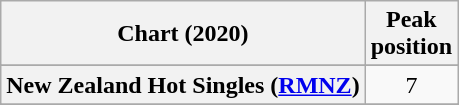<table class="wikitable sortable plainrowheaders" style="text-align:center">
<tr>
<th scope="col">Chart (2020)</th>
<th scope="col">Peak<br>position</th>
</tr>
<tr>
</tr>
<tr>
</tr>
<tr>
<th scope="row">New Zealand Hot Singles (<a href='#'>RMNZ</a>)</th>
<td>7</td>
</tr>
<tr>
</tr>
<tr>
</tr>
<tr>
</tr>
</table>
